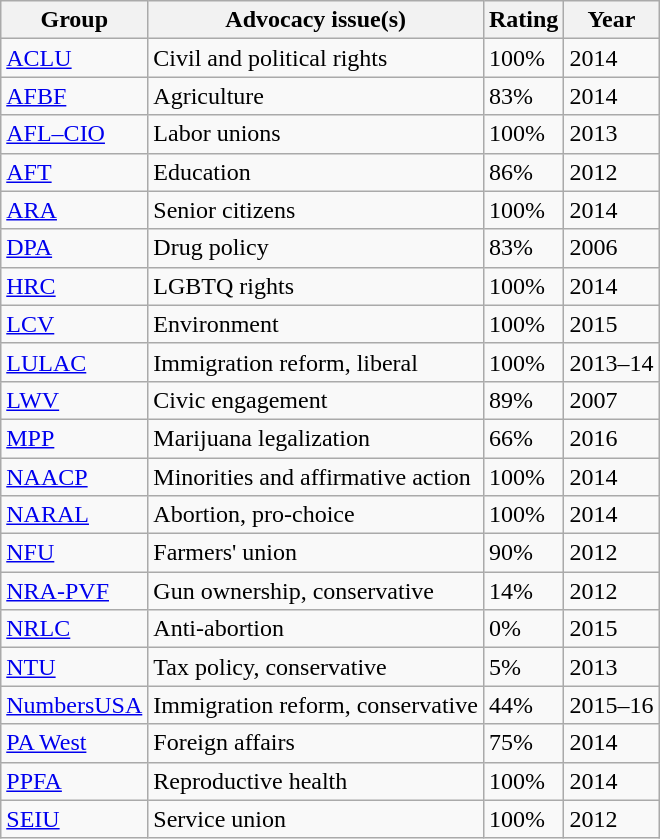<table class="wikitable sortable">
<tr>
<th>Group</th>
<th>Advocacy issue(s)</th>
<th>Rating</th>
<th>Year</th>
</tr>
<tr>
<td><a href='#'>ACLU</a></td>
<td>Civil and political rights</td>
<td>100%</td>
<td>2014</td>
</tr>
<tr>
<td><a href='#'>AFBF</a></td>
<td>Agriculture</td>
<td>83%</td>
<td>2014</td>
</tr>
<tr>
<td><a href='#'>AFL–CIO</a></td>
<td>Labor unions</td>
<td>100%</td>
<td>2013</td>
</tr>
<tr>
<td><a href='#'>AFT</a></td>
<td>Education</td>
<td>86%</td>
<td>2012</td>
</tr>
<tr>
<td><a href='#'>ARA</a></td>
<td>Senior citizens</td>
<td>100%</td>
<td>2014</td>
</tr>
<tr>
<td><a href='#'>DPA</a></td>
<td>Drug policy</td>
<td>83%</td>
<td>2006</td>
</tr>
<tr>
<td><a href='#'>HRC</a></td>
<td>LGBTQ rights</td>
<td>100%</td>
<td>2014</td>
</tr>
<tr>
<td><a href='#'>LCV</a></td>
<td>Environment</td>
<td>100%</td>
<td>2015</td>
</tr>
<tr>
<td><a href='#'>LULAC</a></td>
<td>Immigration reform, liberal</td>
<td>100%</td>
<td>2013–14</td>
</tr>
<tr>
<td><a href='#'>LWV</a></td>
<td>Civic engagement</td>
<td>89%</td>
<td>2007</td>
</tr>
<tr>
<td><a href='#'>MPP</a></td>
<td>Marijuana legalization</td>
<td>66%</td>
<td>2016</td>
</tr>
<tr>
<td><a href='#'>NAACP</a></td>
<td>Minorities and affirmative action</td>
<td>100%</td>
<td>2014</td>
</tr>
<tr>
<td><a href='#'>NARAL</a></td>
<td>Abortion, pro-choice</td>
<td>100%</td>
<td>2014</td>
</tr>
<tr>
<td><a href='#'>NFU</a></td>
<td>Farmers' union</td>
<td>90%</td>
<td>2012</td>
</tr>
<tr>
<td><a href='#'>NRA-PVF</a></td>
<td>Gun ownership, conservative</td>
<td>14%</td>
<td>2012</td>
</tr>
<tr>
<td><a href='#'>NRLC</a></td>
<td>Anti-abortion</td>
<td>0%</td>
<td>2015</td>
</tr>
<tr>
<td><a href='#'>NTU</a></td>
<td>Tax policy, conservative</td>
<td>5%</td>
<td>2013</td>
</tr>
<tr>
<td><a href='#'>NumbersUSA</a></td>
<td>Immigration reform, conservative</td>
<td>44%</td>
<td>2015–16</td>
</tr>
<tr>
<td><a href='#'>PA West</a></td>
<td>Foreign affairs</td>
<td>75%</td>
<td>2014</td>
</tr>
<tr>
<td><a href='#'>PPFA</a></td>
<td>Reproductive health</td>
<td>100%</td>
<td>2014</td>
</tr>
<tr>
<td><a href='#'>SEIU</a></td>
<td>Service union</td>
<td>100%</td>
<td>2012</td>
</tr>
</table>
